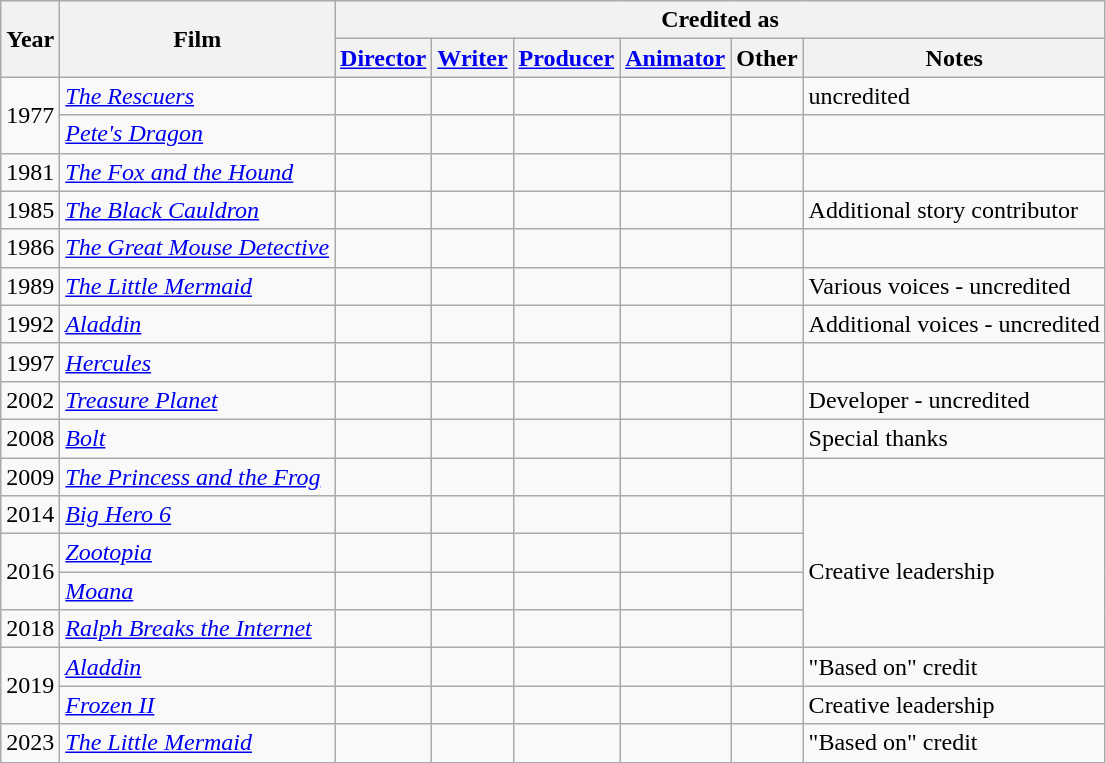<table class="wikitable">
<tr>
<th rowspan="2">Year</th>
<th rowspan="2">Film</th>
<th colspan="6">Credited as</th>
</tr>
<tr>
<th><a href='#'>Director</a></th>
<th><a href='#'>Writer</a></th>
<th><a href='#'>Producer</a></th>
<th><a href='#'>Animator</a></th>
<th>Other</th>
<th>Notes</th>
</tr>
<tr>
<td rowspan="2">1977</td>
<td><em><a href='#'>The Rescuers</a></em></td>
<td></td>
<td></td>
<td></td>
<td></td>
<td></td>
<td>uncredited</td>
</tr>
<tr>
<td><em><a href='#'>Pete's Dragon</a></em></td>
<td></td>
<td></td>
<td></td>
<td></td>
<td></td>
<td></td>
</tr>
<tr>
<td>1981</td>
<td><em><a href='#'>The Fox and the Hound</a></em></td>
<td></td>
<td></td>
<td></td>
<td></td>
<td></td>
<td></td>
</tr>
<tr>
<td>1985</td>
<td><em><a href='#'>The Black Cauldron</a></em></td>
<td></td>
<td></td>
<td></td>
<td></td>
<td></td>
<td>Additional story contributor</td>
</tr>
<tr>
<td>1986</td>
<td><em><a href='#'>The Great Mouse Detective</a></em></td>
<td></td>
<td></td>
<td></td>
<td></td>
<td></td>
<td></td>
</tr>
<tr>
<td>1989</td>
<td><em><a href='#'>The Little Mermaid</a></em></td>
<td></td>
<td></td>
<td></td>
<td></td>
<td></td>
<td>Various voices - uncredited</td>
</tr>
<tr>
<td>1992</td>
<td><em><a href='#'>Aladdin</a></em></td>
<td></td>
<td></td>
<td></td>
<td></td>
<td></td>
<td>Additional voices - uncredited</td>
</tr>
<tr>
<td>1997</td>
<td><em><a href='#'>Hercules</a></em></td>
<td></td>
<td></td>
<td></td>
<td></td>
<td></td>
<td></td>
</tr>
<tr>
<td>2002</td>
<td><em><a href='#'>Treasure Planet</a></em></td>
<td></td>
<td></td>
<td></td>
<td></td>
<td></td>
<td>Developer - uncredited</td>
</tr>
<tr>
<td>2008</td>
<td><em><a href='#'>Bolt</a></em></td>
<td></td>
<td></td>
<td></td>
<td></td>
<td></td>
<td>Special thanks</td>
</tr>
<tr>
<td>2009</td>
<td><em><a href='#'>The Princess and the Frog</a></em></td>
<td></td>
<td></td>
<td></td>
<td></td>
<td></td>
<td></td>
</tr>
<tr>
<td>2014</td>
<td><em><a href='#'>Big Hero 6</a></em></td>
<td></td>
<td></td>
<td></td>
<td></td>
<td></td>
<td rowspan="4">Creative leadership</td>
</tr>
<tr>
<td rowspan="2">2016</td>
<td><em><a href='#'>Zootopia</a></em></td>
<td></td>
<td></td>
<td></td>
<td></td>
<td></td>
</tr>
<tr>
<td><em><a href='#'>Moana</a></em></td>
<td></td>
<td></td>
<td></td>
<td></td>
<td></td>
</tr>
<tr>
<td>2018</td>
<td><em><a href='#'>Ralph Breaks the Internet</a></em></td>
<td></td>
<td></td>
<td></td>
<td></td>
<td></td>
</tr>
<tr>
<td rowspan="2">2019</td>
<td><em><a href='#'>Aladdin</a></em></td>
<td></td>
<td></td>
<td></td>
<td></td>
<td></td>
<td>"Based on" credit</td>
</tr>
<tr>
<td><em><a href='#'>Frozen II</a></em></td>
<td></td>
<td></td>
<td></td>
<td></td>
<td></td>
<td>Creative leadership</td>
</tr>
<tr>
<td>2023</td>
<td><em><a href='#'>The Little Mermaid</a></em></td>
<td></td>
<td></td>
<td></td>
<td></td>
<td></td>
<td>"Based on" credit</td>
</tr>
</table>
